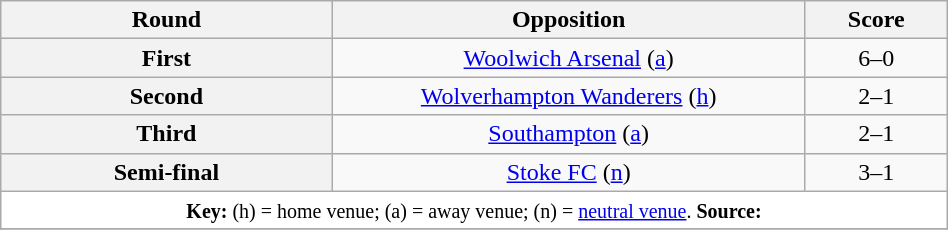<table class="wikitable plainrowheaders" style="text-align:center;margin-left:1em;float:right;width:50%">
<tr>
<th width="35%">Round</th>
<th width="50%">Opposition</th>
<th width="15%">Score</th>
</tr>
<tr>
<th scope=row style="text-align:center">First</th>
<td><a href='#'>Woolwich Arsenal</a> (<a href='#'>a</a>)</td>
<td>6–0</td>
</tr>
<tr>
<th scope=row style="text-align:center">Second</th>
<td><a href='#'>Wolverhampton Wanderers</a> (<a href='#'>h</a>)</td>
<td>2–1</td>
</tr>
<tr>
<th scope=row style="text-align:center">Third</th>
<td><a href='#'>Southampton</a> (<a href='#'>a</a>)</td>
<td>2–1</td>
</tr>
<tr>
<th scope=row style="text-align:center">Semi-final</th>
<td><a href='#'>Stoke FC</a> (<a href='#'>n</a>)</td>
<td>3–1</td>
</tr>
<tr>
<td colspan="3" style="background-color:white;"><small><strong>Key:</strong> (h) = home venue; (a) = away venue; (n) = <a href='#'>neutral venue</a>. <strong>Source:</strong> </small></td>
</tr>
<tr>
</tr>
</table>
